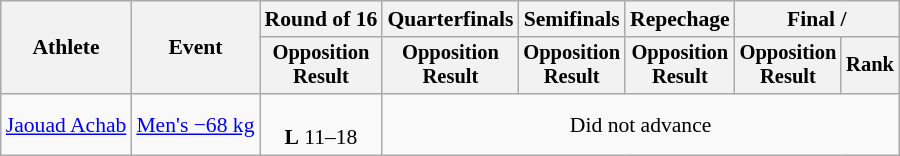<table class="wikitable" style="font-size:90%;">
<tr>
<th rowspan=2>Athlete</th>
<th rowspan=2>Event</th>
<th>Round of 16</th>
<th>Quarterfinals</th>
<th>Semifinals</th>
<th>Repechage</th>
<th colspan=2>Final / </th>
</tr>
<tr style="font-size:95%">
<th>Opposition<br>Result</th>
<th>Opposition<br>Result</th>
<th>Opposition<br>Result</th>
<th>Opposition<br>Result</th>
<th>Opposition<br>Result</th>
<th>Rank</th>
</tr>
<tr align=center>
<td align=left><a href='#'>Jaouad Achab</a></td>
<td align=left><a href='#'>Men's −68 kg</a></td>
<td><br><strong>L</strong> 11–18</td>
<td colspan=5>Did not advance</td>
</tr>
</table>
